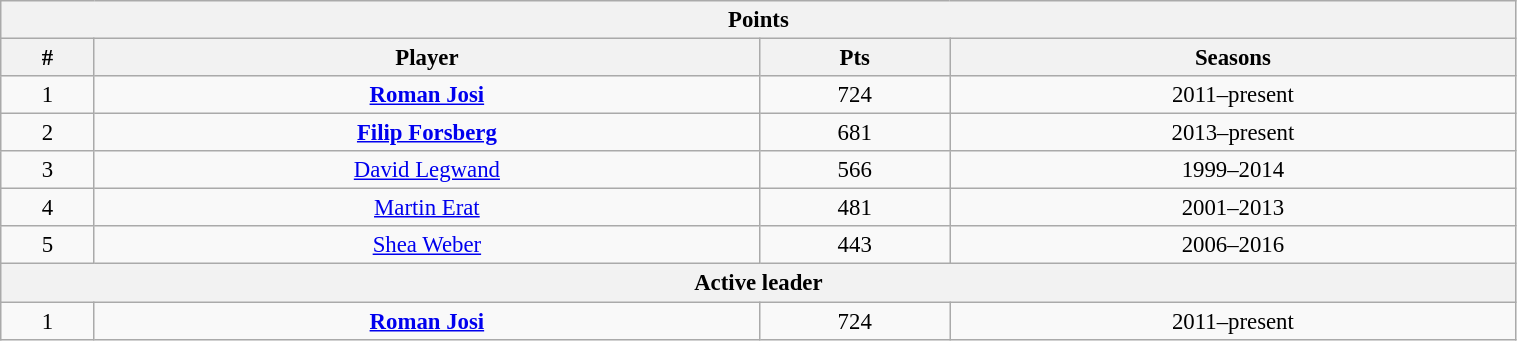<table class="wikitable" style="text-align: center; font-size: 95%" width="80%">
<tr>
<th colspan="4">Points</th>
</tr>
<tr>
<th>#</th>
<th>Player</th>
<th>Pts</th>
<th>Seasons</th>
</tr>
<tr>
<td>1</td>
<td><strong><a href='#'>Roman Josi</a></strong></td>
<td>724</td>
<td>2011–present</td>
</tr>
<tr>
<td>2</td>
<td><strong><a href='#'>Filip Forsberg</a></strong></td>
<td>681</td>
<td>2013–present</td>
</tr>
<tr>
<td>3</td>
<td><a href='#'>David Legwand</a></td>
<td>566</td>
<td>1999–2014</td>
</tr>
<tr>
<td>4</td>
<td><a href='#'>Martin Erat</a></td>
<td>481</td>
<td>2001–2013</td>
</tr>
<tr>
<td>5</td>
<td><a href='#'>Shea Weber</a></td>
<td>443</td>
<td>2006–2016</td>
</tr>
<tr>
<th colspan="4">Active leader</th>
</tr>
<tr>
<td>1</td>
<td><strong><a href='#'>Roman Josi</a></strong></td>
<td>724</td>
<td>2011–present</td>
</tr>
</table>
